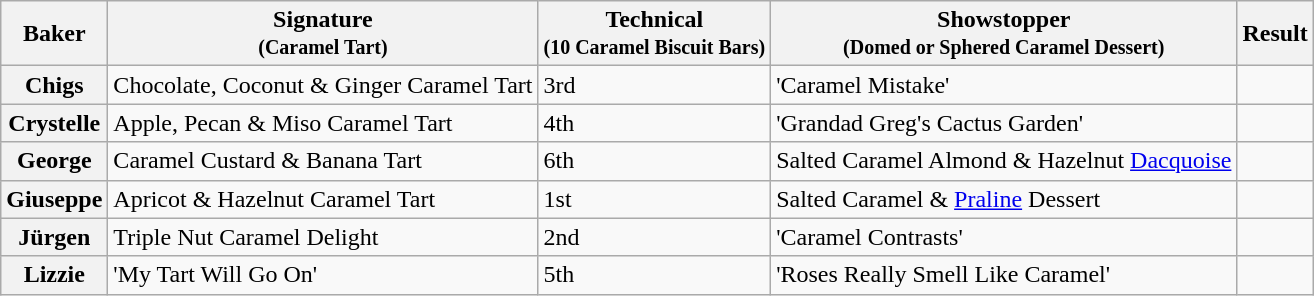<table class="wikitable sortable col3center sticky-header">
<tr>
<th scope="col">Baker</th>
<th scope="col" class="unsortable">Signature<br><small>(Caramel Tart)</small></th>
<th scope="col">Technical<br><small>(10 Caramel Biscuit Bars)</small></th>
<th scope="col" class="unsortable">Showstopper<br><small>(Domed or Sphered Caramel Dessert)</small></th>
<th scope="col">Result</th>
</tr>
<tr>
<th scope="row">Chigs</th>
<td>Chocolate, Coconut & Ginger Caramel Tart</td>
<td>3rd</td>
<td>'Caramel Mistake'</td>
<td></td>
</tr>
<tr>
<th scope="row">Crystelle</th>
<td>Apple, Pecan & Miso Caramel Tart</td>
<td>4th</td>
<td>'Grandad Greg's Cactus Garden'</td>
<td></td>
</tr>
<tr>
<th scope="row">George</th>
<td>Caramel Custard & Banana Tart</td>
<td>6th</td>
<td>Salted Caramel Almond & Hazelnut <a href='#'>Dacquoise</a></td>
<td></td>
</tr>
<tr>
<th scope="row">Giuseppe</th>
<td>Apricot & Hazelnut Caramel Tart</td>
<td>1st</td>
<td>Salted Caramel & <a href='#'>Praline</a> Dessert</td>
<td></td>
</tr>
<tr>
<th scope="row">Jürgen</th>
<td>Triple Nut Caramel Delight</td>
<td>2nd</td>
<td>'Caramel Contrasts'</td>
<td></td>
</tr>
<tr>
<th scope="row">Lizzie</th>
<td>'My Tart Will Go On'</td>
<td>5th</td>
<td>'Roses Really Smell Like Caramel'</td>
<td></td>
</tr>
</table>
